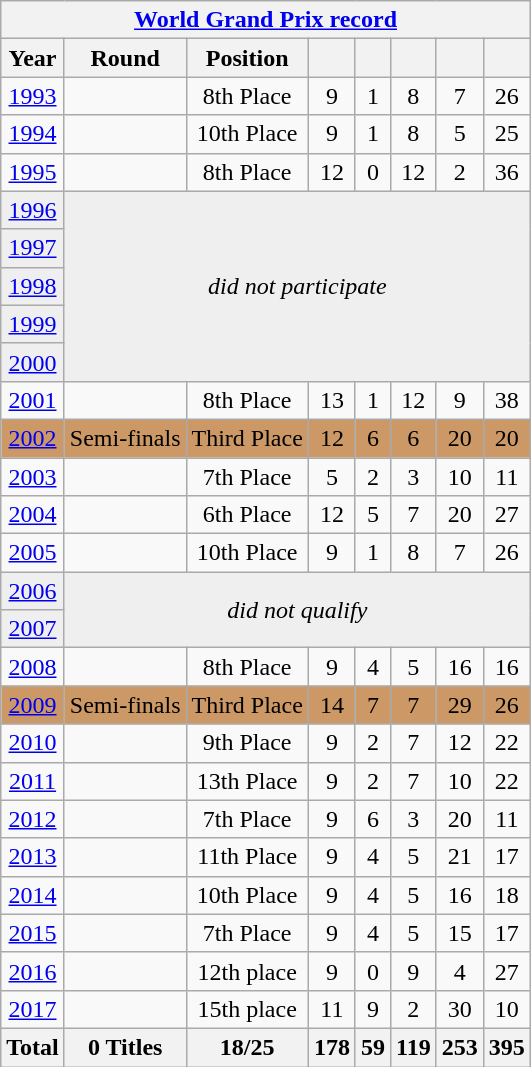<table class="wikitable" style="text-align: center;">
<tr>
<th colspan=8><a href='#'>World Grand Prix record</a></th>
</tr>
<tr>
<th>Year</th>
<th>Round</th>
<th>Position</th>
<th></th>
<th></th>
<th></th>
<th></th>
<th></th>
</tr>
<tr>
<td> <a href='#'>1993</a></td>
<td></td>
<td>8th Place</td>
<td>9</td>
<td>1</td>
<td>8</td>
<td>7</td>
<td>26</td>
</tr>
<tr>
<td> <a href='#'>1994</a></td>
<td></td>
<td>10th Place</td>
<td>9</td>
<td>1</td>
<td>8</td>
<td>5</td>
<td>25</td>
</tr>
<tr>
<td> <a href='#'>1995</a></td>
<td></td>
<td>8th Place</td>
<td>12</td>
<td>0</td>
<td>12</td>
<td>2</td>
<td>36</td>
</tr>
<tr bgcolor="efefef">
<td> <a href='#'>1996</a></td>
<td colspan=7 rowspan=5 align=center><em>did not participate</em></td>
</tr>
<tr bgcolor="efefef">
<td> <a href='#'>1997</a></td>
</tr>
<tr bgcolor="efefef">
<td> <a href='#'>1998</a></td>
</tr>
<tr bgcolor="efefef">
<td> <a href='#'>1999</a></td>
</tr>
<tr bgcolor="efefef">
<td> <a href='#'>2000</a></td>
</tr>
<tr>
<td> <a href='#'>2001</a></td>
<td></td>
<td>8th Place</td>
<td>13</td>
<td>1</td>
<td>12</td>
<td>9</td>
<td>38</td>
</tr>
<tr bgcolor=cc9966>
<td> <a href='#'>2002</a></td>
<td>Semi-finals</td>
<td>Third Place</td>
<td>12</td>
<td>6</td>
<td>6</td>
<td>20</td>
<td>20</td>
</tr>
<tr>
<td> <a href='#'>2003</a></td>
<td></td>
<td>7th Place</td>
<td>5</td>
<td>2</td>
<td>3</td>
<td>10</td>
<td>11</td>
</tr>
<tr>
<td> <a href='#'>2004</a></td>
<td></td>
<td>6th Place</td>
<td>12</td>
<td>5</td>
<td>7</td>
<td>20</td>
<td>27</td>
</tr>
<tr>
<td> <a href='#'>2005</a></td>
<td></td>
<td>10th Place</td>
<td>9</td>
<td>1</td>
<td>8</td>
<td>7</td>
<td>26</td>
</tr>
<tr bgcolor="efefef">
<td> <a href='#'>2006</a></td>
<td colspan=7 rowspan=2 align=center><em>did not qualify</em></td>
</tr>
<tr bgcolor="efefef">
<td> <a href='#'>2007</a></td>
</tr>
<tr>
<td> <a href='#'>2008</a></td>
<td></td>
<td>8th Place</td>
<td>9</td>
<td>4</td>
<td>5</td>
<td>16</td>
<td>16</td>
</tr>
<tr bgcolor=cc9966>
<td> <a href='#'>2009</a></td>
<td>Semi-finals</td>
<td>Third Place</td>
<td>14</td>
<td>7</td>
<td>7</td>
<td>29</td>
<td>26</td>
</tr>
<tr>
<td> <a href='#'>2010</a></td>
<td></td>
<td>9th Place</td>
<td>9</td>
<td>2</td>
<td>7</td>
<td>12</td>
<td>22</td>
</tr>
<tr>
<td> <a href='#'>2011</a></td>
<td></td>
<td>13th Place</td>
<td>9</td>
<td>2</td>
<td>7</td>
<td>10</td>
<td>22</td>
</tr>
<tr>
<td> <a href='#'>2012</a></td>
<td></td>
<td>7th Place</td>
<td>9</td>
<td>6</td>
<td>3</td>
<td>20</td>
<td>11</td>
</tr>
<tr>
<td> <a href='#'>2013</a></td>
<td></td>
<td>11th Place</td>
<td>9</td>
<td>4</td>
<td>5</td>
<td>21</td>
<td>17</td>
</tr>
<tr>
<td> <a href='#'>2014</a></td>
<td></td>
<td>10th Place</td>
<td>9</td>
<td>4</td>
<td>5</td>
<td>16</td>
<td>18</td>
</tr>
<tr>
<td> <a href='#'>2015</a></td>
<td></td>
<td>7th Place</td>
<td>9</td>
<td>4</td>
<td>5</td>
<td>15</td>
<td>17</td>
</tr>
<tr>
<td> <a href='#'>2016</a></td>
<td></td>
<td>12th place</td>
<td>9</td>
<td>0</td>
<td>9</td>
<td>4</td>
<td>27</td>
</tr>
<tr>
<td> <a href='#'>2017</a></td>
<td></td>
<td>15th place</td>
<td>11</td>
<td>9</td>
<td>2</td>
<td>30</td>
<td>10</td>
</tr>
<tr>
<th>Total</th>
<th>0 Titles</th>
<th>18/25</th>
<th>178</th>
<th>59</th>
<th>119</th>
<th>253</th>
<th>395</th>
</tr>
</table>
